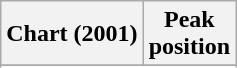<table class="wikitable sortable plainrowheaders">
<tr>
<th>Chart (2001)</th>
<th>Peak<br>position</th>
</tr>
<tr>
</tr>
<tr>
</tr>
</table>
